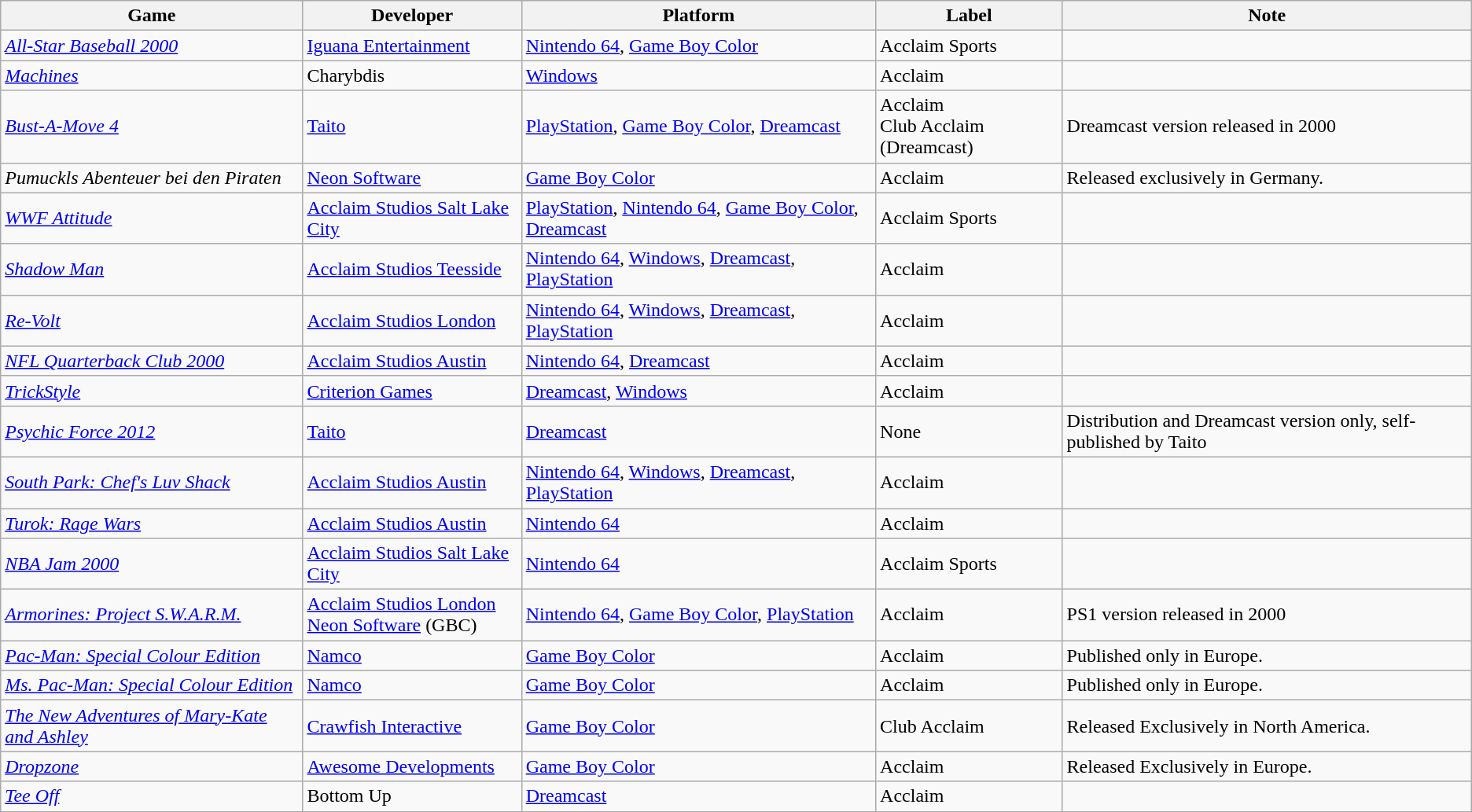<table class="wikitable sortable">
<tr>
<th>Game</th>
<th>Developer</th>
<th>Platform</th>
<th>Label</th>
<th>Note</th>
</tr>
<tr>
<td><em><a href='#'>All-Star Baseball 2000</a></em></td>
<td><a href='#'>Iguana Entertainment</a></td>
<td><a href='#'>Nintendo 64</a>, <a href='#'>Game Boy Color</a></td>
<td>Acclaim Sports</td>
<td></td>
</tr>
<tr>
<td><em><a href='#'>Machines</a></em></td>
<td>Charybdis</td>
<td><a href='#'>Windows</a></td>
<td>Acclaim</td>
<td></td>
</tr>
<tr>
<td><em><a href='#'>Bust-A-Move 4</a></em></td>
<td><a href='#'>Taito</a></td>
<td><a href='#'>PlayStation</a>, <a href='#'>Game Boy Color</a>, <a href='#'>Dreamcast</a></td>
<td>Acclaim<br>Club Acclaim (Dreamcast)</td>
<td>Dreamcast version released in 2000</td>
</tr>
<tr>
<td><em>Pumuckls Abenteuer bei den Piraten</em></td>
<td><a href='#'>Neon Software</a></td>
<td><a href='#'>Game Boy Color</a></td>
<td>Acclaim</td>
<td>Released exclusively in Germany.</td>
</tr>
<tr>
<td><em><a href='#'>WWF Attitude</a></em></td>
<td><a href='#'>Acclaim Studios Salt Lake City</a></td>
<td><a href='#'>PlayStation</a>, <a href='#'>Nintendo 64</a>, <a href='#'>Game Boy Color</a>, <a href='#'>Dreamcast</a></td>
<td>Acclaim Sports</td>
<td></td>
</tr>
<tr>
<td><em><a href='#'>Shadow Man</a></em></td>
<td><a href='#'>Acclaim Studios Teesside</a></td>
<td><a href='#'>Nintendo 64</a>, <a href='#'>Windows</a>, <a href='#'>Dreamcast</a>, <a href='#'>PlayStation</a></td>
<td>Acclaim</td>
<td></td>
</tr>
<tr>
<td><em><a href='#'>Re-Volt</a></em></td>
<td><a href='#'>Acclaim Studios London</a></td>
<td><a href='#'>Nintendo 64</a>, <a href='#'>Windows</a>, <a href='#'>Dreamcast</a>, <a href='#'>PlayStation</a></td>
<td>Acclaim</td>
<td></td>
</tr>
<tr>
<td><em><a href='#'>NFL Quarterback Club 2000</a></em></td>
<td><a href='#'>Acclaim Studios Austin</a></td>
<td><a href='#'>Nintendo 64</a>, <a href='#'>Dreamcast</a></td>
<td>Acclaim</td>
<td></td>
</tr>
<tr>
<td><em><a href='#'>TrickStyle</a></em></td>
<td><a href='#'>Criterion Games</a></td>
<td><a href='#'>Dreamcast</a>, <a href='#'>Windows</a></td>
<td>Acclaim</td>
<td></td>
</tr>
<tr>
<td><em><a href='#'>Psychic Force 2012</a></em></td>
<td><a href='#'>Taito</a></td>
<td><a href='#'>Dreamcast</a></td>
<td>None</td>
<td>Distribution and Dreamcast version only, self-published by Taito</td>
</tr>
<tr>
<td><em><a href='#'>South Park: Chef's Luv Shack</a></em></td>
<td><a href='#'>Acclaim Studios Austin</a></td>
<td><a href='#'>Nintendo 64</a>, <a href='#'>Windows</a>, <a href='#'>Dreamcast</a>, <a href='#'>PlayStation</a></td>
<td>Acclaim</td>
<td></td>
</tr>
<tr>
<td><em><a href='#'>Turok: Rage Wars</a></em></td>
<td><a href='#'>Acclaim Studios Austin</a></td>
<td><a href='#'>Nintendo 64</a></td>
<td>Acclaim</td>
<td></td>
</tr>
<tr>
<td><em><a href='#'>NBA Jam 2000</a></em></td>
<td><a href='#'>Acclaim Studios Salt Lake City</a></td>
<td><a href='#'>Nintendo 64</a></td>
<td>Acclaim Sports</td>
<td></td>
</tr>
<tr>
<td><em><a href='#'>Armorines: Project S.W.A.R.M.</a></em></td>
<td><a href='#'>Acclaim Studios London</a><br><a href='#'>Neon Software</a> (GBC)</td>
<td><a href='#'>Nintendo 64</a>, <a href='#'>Game Boy Color</a>, <a href='#'>PlayStation</a></td>
<td>Acclaim</td>
<td>PS1 version released in 2000</td>
</tr>
<tr>
<td><em><a href='#'>Pac-Man: Special Colour Edition</a></em></td>
<td><a href='#'>Namco</a></td>
<td><a href='#'>Game Boy Color</a></td>
<td>Acclaim</td>
<td>Published only in Europe.</td>
</tr>
<tr>
<td><em><a href='#'>Ms. Pac-Man: Special Colour Edition</a></em></td>
<td><a href='#'>Namco</a></td>
<td><a href='#'>Game Boy Color</a></td>
<td>Acclaim</td>
<td>Published only in Europe.</td>
</tr>
<tr>
<td><em><a href='#'>The New Adventures of Mary-Kate and Ashley</a></em></td>
<td><a href='#'>Crawfish Interactive</a></td>
<td><a href='#'>Game Boy Color</a></td>
<td>Club Acclaim</td>
<td>Released Exclusively in North America.</td>
</tr>
<tr>
<td><em><a href='#'>Dropzone</a></em></td>
<td><a href='#'>Awesome Developments</a></td>
<td><a href='#'>Game Boy Color</a></td>
<td>Acclaim</td>
<td>Released Exclusively in Europe.</td>
</tr>
<tr>
<td><em><a href='#'>Tee Off</a></em></td>
<td>Bottom Up</td>
<td><a href='#'>Dreamcast</a></td>
<td>Acclaim</td>
<td></td>
</tr>
</table>
